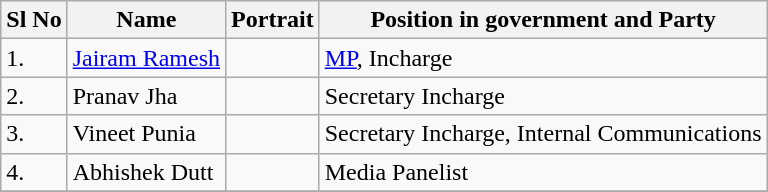<table class="sortable wikitable">
<tr>
<th style="text-align:center;">Sl No</th>
<th style="text-align:center;">Name</th>
<th style="text-align:center;">Portrait</th>
<th style="text-align:center;">Position in government and Party</th>
</tr>
<tr style="text-align:left;">
<td>1.</td>
<td><a href='#'>Jairam Ramesh</a></td>
<td></td>
<td><a href='#'>MP</a>, Incharge</td>
</tr>
<tr>
<td>2.</td>
<td>Pranav Jha</td>
<td></td>
<td>Secretary Incharge</td>
</tr>
<tr>
<td>3.</td>
<td>Vineet Punia</td>
<td></td>
<td>Secretary Incharge, Internal Communications</td>
</tr>
<tr>
<td>4.</td>
<td>Abhishek Dutt</td>
<td></td>
<td>Media Panelist</td>
</tr>
<tr>
</tr>
</table>
